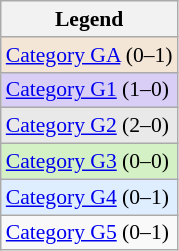<table class=wikitable style=font-size:90%>
<tr>
<th>Legend</th>
</tr>
<tr bgcolor="F3E6D7">
<td><a href='#'>Category GA</a> (0–1)</td>
</tr>
<tr bgcolor="d8cef6">
<td><a href='#'>Category G1</a> (1–0)</td>
</tr>
<tr bgcolor="e9e9e9">
<td><a href='#'>Category G2</a> (2–0)</td>
</tr>
<tr bgcolor="D4F1C5">
<td><a href='#'>Category G3</a> (0–0)</td>
</tr>
<tr bgcolor="dfeeff">
<td><a href='#'>Category G4</a> (0–1)</td>
</tr>
<tr>
<td><a href='#'>Category G5</a> (0–1)</td>
</tr>
</table>
